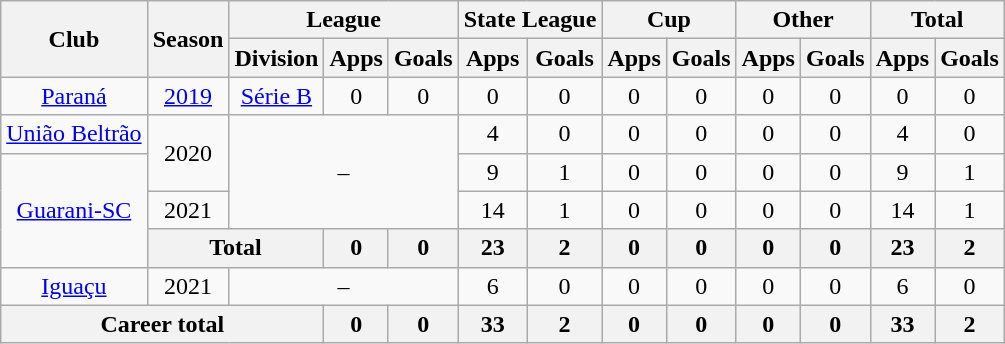<table class="wikitable" style="text-align: center">
<tr>
<th rowspan="2">Club</th>
<th rowspan="2">Season</th>
<th colspan="3">League</th>
<th colspan="2">State League</th>
<th colspan="2">Cup</th>
<th colspan="2">Other</th>
<th colspan="2">Total</th>
</tr>
<tr>
<th>Division</th>
<th>Apps</th>
<th>Goals</th>
<th>Apps</th>
<th>Goals</th>
<th>Apps</th>
<th>Goals</th>
<th>Apps</th>
<th>Goals</th>
<th>Apps</th>
<th>Goals</th>
</tr>
<tr>
<td><a href='#'>Paraná</a></td>
<td><a href='#'>2019</a></td>
<td><a href='#'>Série B</a></td>
<td>0</td>
<td>0</td>
<td>0</td>
<td>0</td>
<td>0</td>
<td>0</td>
<td>0</td>
<td>0</td>
<td>0</td>
<td>0</td>
</tr>
<tr>
<td><a href='#'>União Beltrão</a></td>
<td rowspan="2">2020</td>
<td colspan="3" rowspan="3">–</td>
<td>4</td>
<td>0</td>
<td>0</td>
<td>0</td>
<td>0</td>
<td>0</td>
<td>4</td>
<td>0</td>
</tr>
<tr>
<td rowspan="3"><a href='#'>Guarani-SC</a></td>
<td>9</td>
<td>1</td>
<td>0</td>
<td>0</td>
<td>0</td>
<td>0</td>
<td>9</td>
<td>1</td>
</tr>
<tr>
<td>2021</td>
<td>14</td>
<td>1</td>
<td>0</td>
<td>0</td>
<td>0</td>
<td>0</td>
<td>14</td>
<td>1</td>
</tr>
<tr>
<th colspan="2"><strong>Total</strong></th>
<th>0</th>
<th>0</th>
<th>23</th>
<th>2</th>
<th>0</th>
<th>0</th>
<th>0</th>
<th>0</th>
<th>23</th>
<th>2</th>
</tr>
<tr>
<td><a href='#'>Iguaçu</a></td>
<td>2021</td>
<td colspan="3">–</td>
<td>6</td>
<td>0</td>
<td>0</td>
<td>0</td>
<td>0</td>
<td>0</td>
<td>6</td>
<td>0</td>
</tr>
<tr>
<th colspan="3"><strong>Career total</strong></th>
<th>0</th>
<th>0</th>
<th>33</th>
<th>2</th>
<th>0</th>
<th>0</th>
<th>0</th>
<th>0</th>
<th>33</th>
<th>2</th>
</tr>
</table>
